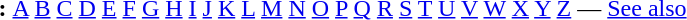<table id="toc" border="0">
<tr>
<th>:</th>
<td><a href='#'>A</a> <a href='#'>B</a> <a href='#'>C</a> <a href='#'>D</a> <a href='#'>E</a> <a href='#'>F</a> <a href='#'>G</a> <a href='#'>H</a> <a href='#'>I</a> <a href='#'>J</a> <a href='#'>K</a> <a href='#'>L</a> <a href='#'>M</a> <a href='#'>N</a> <a href='#'>O</a> <a href='#'>P</a> <a href='#'>Q</a> <a href='#'>R</a> <a href='#'>S</a> <a href='#'>T</a> <a href='#'>U</a> <a href='#'>V</a> <a href='#'>W</a> <a href='#'>X</a> <a href='#'>Y</a>  <a href='#'>Z</a> — <a href='#'>See also</a></td>
</tr>
</table>
